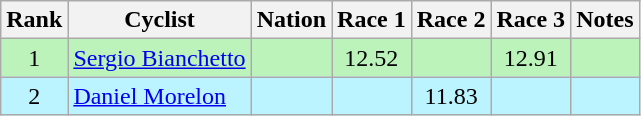<table class="wikitable sortable" style="text-align:center">
<tr>
<th>Rank</th>
<th>Cyclist</th>
<th>Nation</th>
<th>Race 1</th>
<th>Race 2</th>
<th>Race 3</th>
<th>Notes</th>
</tr>
<tr bgcolor=bbf3bb>
<td>1</td>
<td align=left><a href='#'>Sergio Bianchetto</a></td>
<td align=left></td>
<td>12.52</td>
<td></td>
<td>12.91</td>
<td></td>
</tr>
<tr bgcolor=bbf3ff>
<td>2</td>
<td align=left><a href='#'>Daniel Morelon</a></td>
<td align=left></td>
<td></td>
<td>11.83</td>
<td></td>
<td></td>
</tr>
</table>
